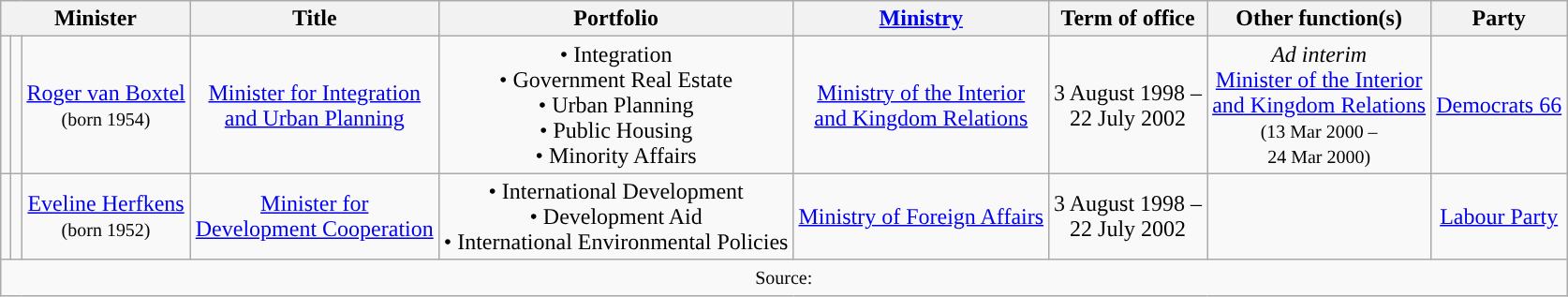<table class="wikitable" style="text-align:center">
<tr>
<th colspan=3>Minister</th>
<th>Title</th>
<th>Portfolio</th>
<th><a href='#'>Ministry</a></th>
<th>Term of office</th>
<th>Other function(s)</th>
<th>Party</th>
</tr>
<tr>
<td style="background:"></td>
<td></td>
<td><a href='#'>Roger van Boxtel</a> <br> <small>(born 1954)</small></td>
<td><a href='#'>Minister for Integration <br> and Urban Planning</a></td>
<td>• Integration <br> • Government Real Estate <br> • Urban Planning <br> • Public Housing <br> • Minority Affairs</td>
<td><a href='#'>Ministry of the Interior <br> and Kingdom Relations</a></td>
<td>3 August 1998 – <br> 22 July 2002</td>
<td><em>Ad interim</em> <br> <a href='#'>Minister of the Interior <br> and Kingdom Relations</a> <br> <small>(13 Mar 2000 – <br> 24 Mar 2000)</small></td>
<td><a href='#'>Democrats 66</a></td>
</tr>
<tr>
<td style="background:"></td>
<td></td>
<td><a href='#'>Eveline Herfkens</a> <br> <small>(born 1952)</small></td>
<td><a href='#'>Minister for <br> Development Cooperation</a></td>
<td>• International Development <br> • Development Aid <br> • International Environmental Policies</td>
<td><a href='#'>Ministry of Foreign Affairs</a></td>
<td>3 August 1998 – <br> 22 July 2002</td>
<td></td>
<td><a href='#'>Labour Party</a></td>
</tr>
<tr>
<td colspan=9><small>Source:</small></td>
</tr>
</table>
